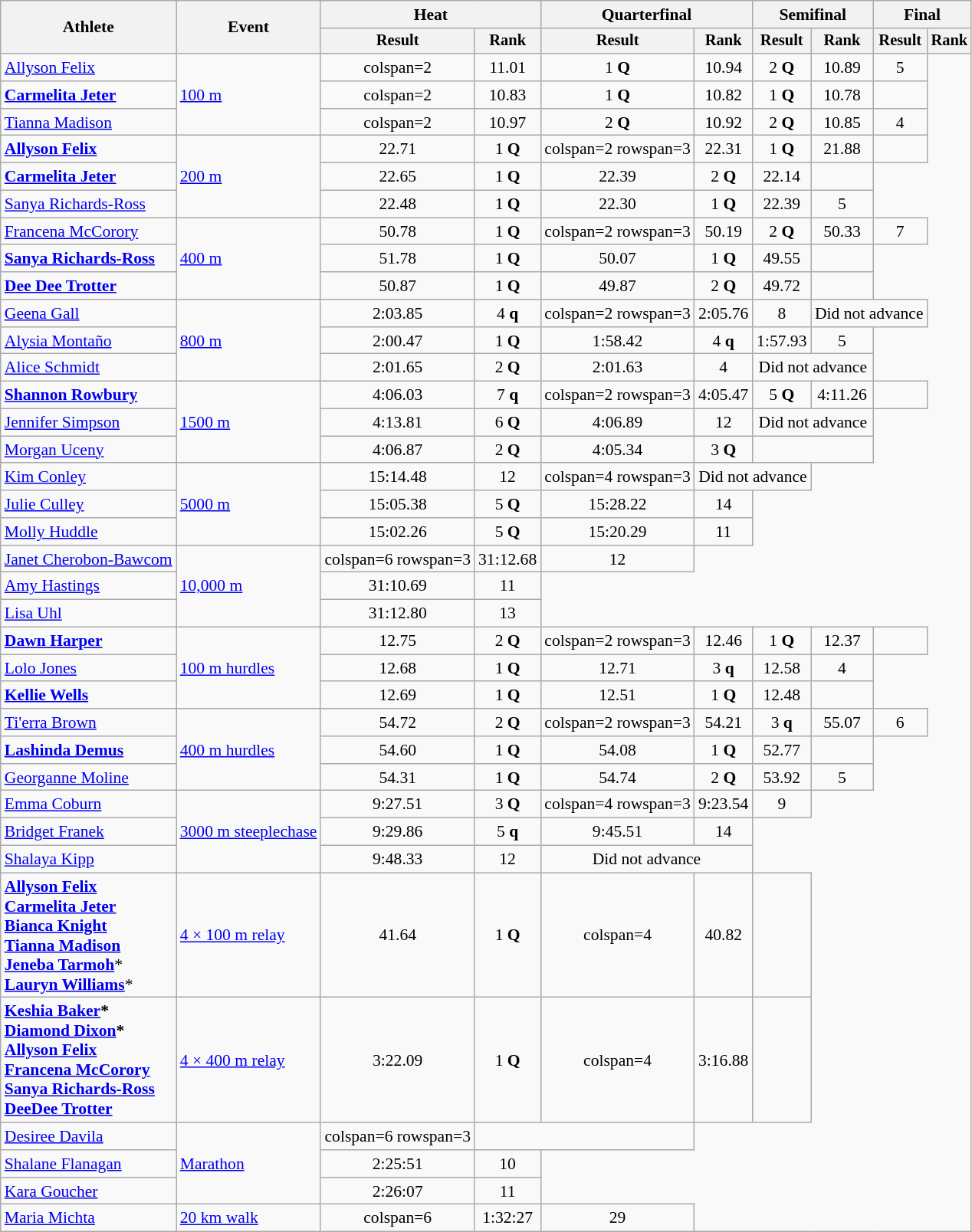<table class=wikitable style=font-size:90%;text-align:center>
<tr>
<th rowspan=2>Athlete</th>
<th rowspan=2>Event</th>
<th colspan=2>Heat</th>
<th colspan=2>Quarterfinal</th>
<th colspan=2>Semifinal</th>
<th colspan=2>Final</th>
</tr>
<tr style=font-size:95%>
<th>Result</th>
<th>Rank</th>
<th>Result</th>
<th>Rank</th>
<th>Result</th>
<th>Rank</th>
<th>Result</th>
<th>Rank</th>
</tr>
<tr>
<td align=left><a href='#'>Allyson Felix</a></td>
<td align=left rowspan=3><a href='#'>100 m</a></td>
<td>colspan=2 </td>
<td>11.01</td>
<td>1 <strong>Q</strong></td>
<td>10.94</td>
<td>2 <strong>Q</strong></td>
<td>10.89</td>
<td>5</td>
</tr>
<tr>
<td align=left><strong><a href='#'>Carmelita Jeter</a></strong></td>
<td>colspan=2 </td>
<td>10.83</td>
<td>1 <strong>Q</strong></td>
<td>10.82</td>
<td>1 <strong>Q</strong></td>
<td>10.78</td>
<td></td>
</tr>
<tr>
<td align=left><a href='#'>Tianna Madison</a></td>
<td>colspan=2 </td>
<td>10.97</td>
<td>2 <strong>Q</strong></td>
<td>10.92</td>
<td>2 <strong>Q</strong></td>
<td>10.85</td>
<td>4</td>
</tr>
<tr>
<td align=left><strong><a href='#'>Allyson Felix</a></strong></td>
<td align=left rowspan=3><a href='#'>200 m</a></td>
<td>22.71</td>
<td>1 <strong>Q</strong></td>
<td>colspan=2 rowspan=3 </td>
<td>22.31</td>
<td>1 <strong>Q</strong></td>
<td>21.88</td>
<td></td>
</tr>
<tr>
<td align=left><strong><a href='#'>Carmelita Jeter</a></strong></td>
<td>22.65</td>
<td>1 <strong>Q</strong></td>
<td>22.39</td>
<td>2 <strong>Q</strong></td>
<td>22.14</td>
<td></td>
</tr>
<tr>
<td align=left><a href='#'>Sanya Richards-Ross</a></td>
<td>22.48</td>
<td>1 <strong>Q</strong></td>
<td>22.30</td>
<td>1 <strong>Q</strong></td>
<td>22.39</td>
<td>5</td>
</tr>
<tr>
<td align=left><a href='#'>Francena McCorory</a></td>
<td align=left rowspan=3><a href='#'>400 m</a></td>
<td>50.78</td>
<td>1 <strong>Q</strong></td>
<td>colspan=2 rowspan=3 </td>
<td>50.19</td>
<td>2 <strong>Q</strong></td>
<td>50.33</td>
<td>7</td>
</tr>
<tr>
<td align=left><strong><a href='#'>Sanya Richards-Ross</a></strong></td>
<td>51.78</td>
<td>1 <strong>Q</strong></td>
<td>50.07</td>
<td>1 <strong>Q</strong></td>
<td>49.55</td>
<td></td>
</tr>
<tr>
<td align=left><strong><a href='#'>Dee Dee Trotter</a></strong></td>
<td>50.87</td>
<td>1 <strong>Q</strong></td>
<td>49.87</td>
<td>2 <strong>Q</strong></td>
<td>49.72</td>
<td></td>
</tr>
<tr>
<td align=left><a href='#'>Geena Gall</a></td>
<td align=left rowspan=3><a href='#'>800 m</a></td>
<td>2:03.85</td>
<td>4 <strong>q</strong></td>
<td>colspan=2 rowspan=3 </td>
<td>2:05.76</td>
<td>8</td>
<td colspan=2>Did not advance</td>
</tr>
<tr>
<td align=left><a href='#'>Alysia Montaño</a></td>
<td>2:00.47</td>
<td>1 <strong>Q</strong></td>
<td>1:58.42</td>
<td>4 <strong>q</strong></td>
<td>1:57.93</td>
<td>5</td>
</tr>
<tr>
<td align=left><a href='#'>Alice Schmidt</a></td>
<td>2:01.65</td>
<td>2 <strong>Q</strong></td>
<td>2:01.63</td>
<td>4</td>
<td colspan=2>Did not advance</td>
</tr>
<tr>
<td align=left><strong><a href='#'>Shannon Rowbury</a></strong></td>
<td align=left rowspan=3><a href='#'>1500 m</a></td>
<td>4:06.03</td>
<td>7 <strong>q</strong></td>
<td>colspan=2 rowspan=3 </td>
<td>4:05.47</td>
<td>5 <strong>Q</strong></td>
<td>4:11.26</td>
<td></td>
</tr>
<tr>
<td align=left><a href='#'>Jennifer Simpson</a></td>
<td>4:13.81</td>
<td>6 <strong>Q</strong></td>
<td>4:06.89</td>
<td>12</td>
<td colspan=2>Did not advance</td>
</tr>
<tr>
<td align=left><a href='#'>Morgan Uceny</a></td>
<td>4:06.87</td>
<td>2 <strong>Q</strong></td>
<td>4:05.34</td>
<td>3 <strong>Q</strong></td>
<td colspan=2></td>
</tr>
<tr>
<td align=left><a href='#'>Kim Conley</a></td>
<td align=left rowspan=3><a href='#'>5000 m</a></td>
<td>15:14.48</td>
<td>12</td>
<td>colspan=4 rowspan=3 </td>
<td colspan=2>Did not advance</td>
</tr>
<tr>
<td align=left><a href='#'>Julie Culley</a></td>
<td>15:05.38</td>
<td>5 <strong>Q</strong></td>
<td>15:28.22</td>
<td>14</td>
</tr>
<tr>
<td align=left><a href='#'>Molly Huddle</a></td>
<td>15:02.26</td>
<td>5 <strong>Q</strong></td>
<td>15:20.29</td>
<td>11</td>
</tr>
<tr>
<td align=left><a href='#'>Janet Cherobon-Bawcom</a></td>
<td align=left rowspan=3><a href='#'>10,000 m</a></td>
<td>colspan=6 rowspan=3</td>
<td>31:12.68</td>
<td>12</td>
</tr>
<tr>
<td align=left><a href='#'>Amy Hastings</a></td>
<td>31:10.69</td>
<td>11</td>
</tr>
<tr>
<td align=left><a href='#'>Lisa Uhl</a></td>
<td>31:12.80</td>
<td>13</td>
</tr>
<tr>
<td align=left><strong><a href='#'>Dawn Harper</a></strong></td>
<td align=left rowspan=3><a href='#'>100 m hurdles</a></td>
<td>12.75</td>
<td>2 <strong>Q</strong></td>
<td>colspan=2 rowspan=3 </td>
<td>12.46</td>
<td>1 <strong>Q</strong></td>
<td>12.37</td>
<td></td>
</tr>
<tr>
<td align=left><a href='#'>Lolo Jones</a></td>
<td>12.68</td>
<td>1 <strong>Q</strong></td>
<td>12.71</td>
<td>3 <strong>q</strong></td>
<td>12.58</td>
<td>4</td>
</tr>
<tr>
<td align=left><strong><a href='#'>Kellie Wells</a></strong></td>
<td>12.69</td>
<td>1 <strong>Q</strong></td>
<td>12.51</td>
<td>1 <strong>Q</strong></td>
<td>12.48</td>
<td></td>
</tr>
<tr>
<td align=left><a href='#'>Ti'erra Brown</a></td>
<td align=left rowspan=3><a href='#'>400 m hurdles</a></td>
<td>54.72</td>
<td>2 <strong>Q</strong></td>
<td>colspan=2 rowspan=3 </td>
<td>54.21</td>
<td>3 <strong>q</strong></td>
<td>55.07</td>
<td>6</td>
</tr>
<tr>
<td align=left><strong><a href='#'>Lashinda Demus</a></strong></td>
<td>54.60</td>
<td>1 <strong>Q</strong></td>
<td>54.08</td>
<td>1 <strong>Q</strong></td>
<td>52.77</td>
<td></td>
</tr>
<tr>
<td align=left><a href='#'>Georganne Moline</a></td>
<td>54.31</td>
<td>1 <strong>Q</strong></td>
<td>54.74</td>
<td>2 <strong>Q</strong></td>
<td>53.92</td>
<td>5</td>
</tr>
<tr>
<td align=left><a href='#'>Emma Coburn</a></td>
<td align=left rowspan=3><a href='#'>3000 m steeplechase</a></td>
<td>9:27.51</td>
<td>3 <strong>Q</strong></td>
<td>colspan=4 rowspan=3 </td>
<td>9:23.54</td>
<td>9</td>
</tr>
<tr>
<td align=left><a href='#'>Bridget Franek</a></td>
<td>9:29.86</td>
<td>5 <strong>q</strong></td>
<td>9:45.51</td>
<td>14</td>
</tr>
<tr>
<td align=left><a href='#'>Shalaya Kipp</a></td>
<td>9:48.33</td>
<td>12</td>
<td colspan=2>Did not advance</td>
</tr>
<tr>
<td align=left><strong><a href='#'>Allyson Felix</a></strong><br><strong><a href='#'>Carmelita Jeter</a></strong><br><strong><a href='#'>Bianca Knight</a></strong><br><strong><a href='#'>Tianna Madison</a></strong><br><strong><a href='#'>Jeneba Tarmoh</a></strong>*<br><strong><a href='#'>Lauryn Williams</a></strong>*</td>
<td align=left><a href='#'>4 × 100 m relay</a></td>
<td>41.64</td>
<td>1 <strong>Q</strong></td>
<td>colspan=4 </td>
<td>40.82 </td>
<td></td>
</tr>
<tr>
<td align=left><strong><a href='#'>Keshia Baker</a>*<br><a href='#'>Diamond Dixon</a>*<br><a href='#'>Allyson Felix</a><br><a href='#'>Francena McCorory</a><br><a href='#'>Sanya Richards-Ross</a><br><a href='#'>DeeDee Trotter</a></strong></td>
<td align=left><a href='#'>4 × 400 m relay</a></td>
<td>3:22.09</td>
<td>1 <strong>Q</strong></td>
<td>colspan=4 </td>
<td>3:16.88</td>
<td></td>
</tr>
<tr>
<td align=left><a href='#'>Desiree Davila</a></td>
<td align=left rowspan=3><a href='#'>Marathon</a></td>
<td>colspan=6 rowspan=3 </td>
<td colspan=2></td>
</tr>
<tr>
<td align=left><a href='#'>Shalane Flanagan</a></td>
<td>2:25:51</td>
<td>10</td>
</tr>
<tr>
<td align=left><a href='#'>Kara Goucher</a></td>
<td>2:26:07</td>
<td>11</td>
</tr>
<tr>
<td align=left><a href='#'>Maria Michta</a></td>
<td align=left><a href='#'>20 km walk</a></td>
<td>colspan=6 </td>
<td>1:32:27</td>
<td>29</td>
</tr>
</table>
